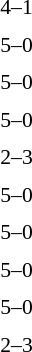<table style="font-size:90%">
<tr>
<th width="160"></th>
<th width="100"></th>
<th width="160"></th>
</tr>
<tr>
<td align="right"><strong></strong></td>
<td align="center">4–1</td>
<td></td>
</tr>
<tr>
<td></td>
<td></td>
<td></td>
</tr>
<tr>
<td align="right"><strong></strong></td>
<td align="center">5–0</td>
<td></td>
</tr>
<tr>
<td></td>
<td></td>
<td></td>
</tr>
<tr>
<td align="right"><strong></strong></td>
<td align="center">5–0</td>
<td></td>
</tr>
<tr>
<td></td>
<td></td>
<td></td>
</tr>
<tr>
<td align="right"><strong></strong></td>
<td align="center">5–0</td>
<td></td>
</tr>
<tr>
<td></td>
<td></td>
<td></td>
</tr>
<tr>
<td align="right"></td>
<td align="center">2–3</td>
<td><strong></strong></td>
</tr>
<tr>
<td></td>
<td></td>
<td></td>
</tr>
<tr>
<td align="right"><strong></strong></td>
<td align="center">5–0</td>
<td></td>
</tr>
<tr>
<td></td>
<td></td>
<td></td>
</tr>
<tr>
<td align="right"><strong></strong></td>
<td align="center">5–0</td>
<td></td>
</tr>
<tr>
<td></td>
<td></td>
<td></td>
</tr>
<tr>
<td align="right"><strong></strong></td>
<td align="center">5–0</td>
<td></td>
</tr>
<tr>
<td></td>
<td></td>
<td></td>
</tr>
<tr>
<td align="right"><strong></strong></td>
<td align="center">5–0</td>
<td></td>
</tr>
<tr>
<td></td>
<td></td>
<td></td>
</tr>
<tr>
<td align="right"></td>
<td align="center">2–3</td>
<td><strong></strong></td>
</tr>
<tr>
<td></td>
<td></td>
<td></td>
</tr>
<tr>
</tr>
</table>
